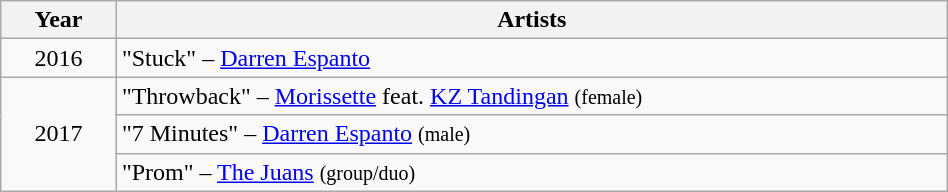<table class="wikitable sortable"  style="width:50%;">
<tr>
<th width=5%  scope="col">Year</th>
<th ! width=40%  scope="col">Artists</th>
</tr>
<tr>
<td align="center">2016</td>
<td>"Stuck" – <a href='#'>Darren Espanto</a></td>
</tr>
<tr>
<td rowspan=3  align="center">2017</td>
<td>"Throwback" – <a href='#'>Morissette</a> feat. <a href='#'>KZ Tandingan</a>  <small>(female)</small></td>
</tr>
<tr>
<td>"7 Minutes" – <a href='#'>Darren Espanto</a> <small>(male)</small></td>
</tr>
<tr>
<td>"Prom" – <a href='#'>The Juans</a> <small>(group/duo)</small></td>
</tr>
</table>
